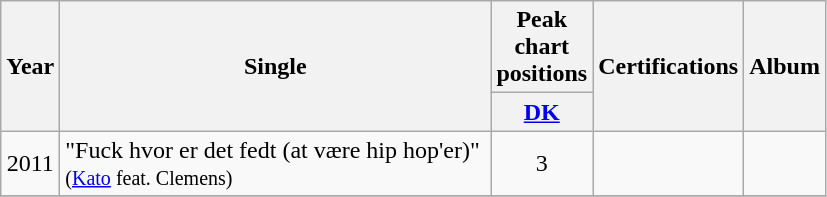<table class="wikitable">
<tr>
<th rowspan="2" align="center">Year</th>
<th rowspan="2" width="280" align="center">Single</th>
<th colspan="1" align="center">Peak chart positions</th>
<th rowspan="2" align="center" width=50>Certifications</th>
<th rowspan="2" align="center">Album</th>
</tr>
<tr>
<th style="width:3em;font-size:100%"><a href='#'>DK</a><br></th>
</tr>
<tr>
<td rowspan="1" align="center">2011</td>
<td>"Fuck hvor er det fedt (at være hip hop'er)" <br><small>(<a href='#'>Kato</a> feat. Clemens)</small></td>
<td align="center">3</td>
<td></td>
<td></td>
</tr>
<tr>
</tr>
</table>
